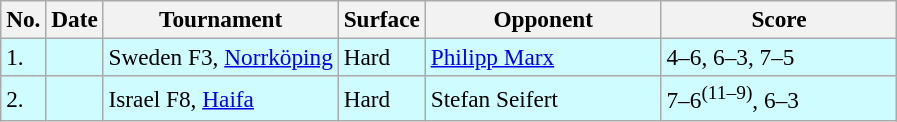<table class="sortable wikitable" style=font-size:97%>
<tr>
<th>No.</th>
<th>Date</th>
<th>Tournament</th>
<th>Surface</th>
<th width=150>Opponent</th>
<th width=150>Score</th>
</tr>
<tr bgcolor=#cffcff>
<td>1.</td>
<td></td>
<td>Sweden F3, <a href='#'>Norrköping</a></td>
<td>Hard</td>
<td> <a href='#'>Philipp Marx</a></td>
<td>4–6, 6–3, 7–5</td>
</tr>
<tr bgcolor=#cffcff>
<td>2.</td>
<td></td>
<td>Israel F8, <a href='#'>Haifa</a></td>
<td>Hard</td>
<td> Stefan Seifert</td>
<td>7–6<sup>(11–9)</sup>, 6–3</td>
</tr>
</table>
